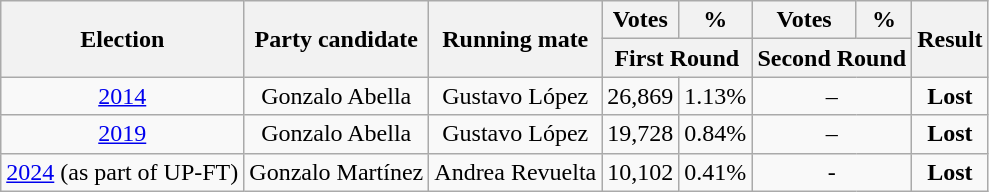<table class="wikitable" style="text-align:center">
<tr>
<th rowspan="2">Election</th>
<th rowspan="2">Party candidate</th>
<th rowspan="2">Running mate</th>
<th>Votes</th>
<th>%</th>
<th>Votes</th>
<th>%</th>
<th rowspan="2">Result</th>
</tr>
<tr>
<th colspan="2">First Round</th>
<th colspan="2">Second Round</th>
</tr>
<tr>
<td><a href='#'>2014</a></td>
<td>Gonzalo Abella</td>
<td>Gustavo López</td>
<td>26,869</td>
<td>1.13%</td>
<td colspan="2">–</td>
<td><strong>Lost</strong> </td>
</tr>
<tr>
<td><a href='#'>2019</a></td>
<td>Gonzalo Abella</td>
<td>Gustavo López</td>
<td>19,728</td>
<td>0.84%</td>
<td colspan="2">–</td>
<td><strong>Lost</strong> </td>
</tr>
<tr>
<td><a href='#'>2024</a> (as part of UP-FT)</td>
<td>Gonzalo Martínez</td>
<td>Andrea Revuelta</td>
<td>10,102</td>
<td>0.41%</td>
<td colspan="2">-</td>
<td><strong>Lost</strong> </td>
</tr>
</table>
